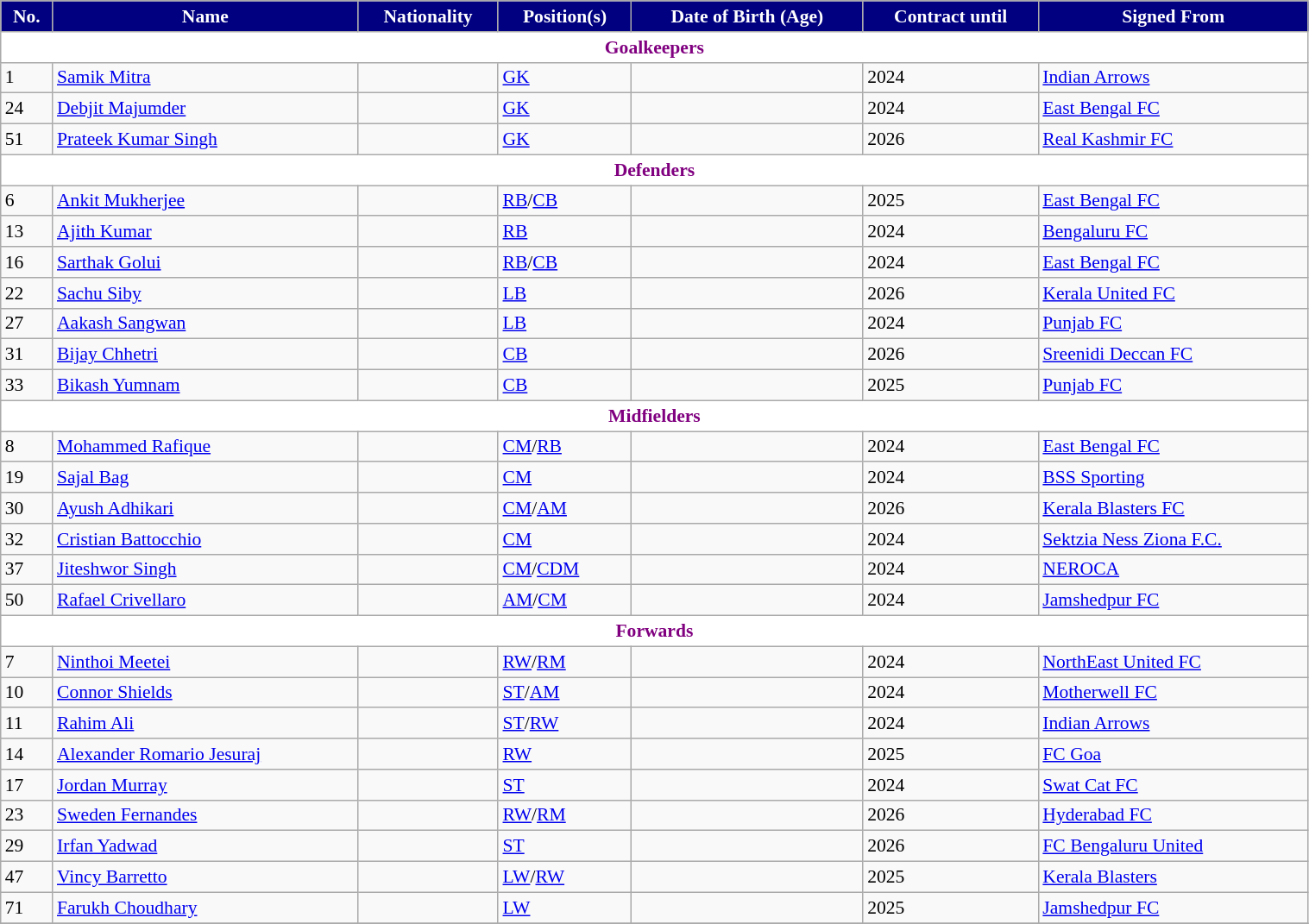<table class="wikitable" style="text-align:left; font-size:90%; width:80%;">
<tr>
<th style="background:#000080; color:white; text-align:center;">No.</th>
<th style="background:#000080; color:white; text-align:center;">Name</th>
<th style="background:#000080; color:white; text-align:center;">Nationality</th>
<th style="background:#000080; color:white; text-align:center;">Position(s)</th>
<th style="background:#000080; color:white; text-align:center;">Date of Birth (Age)</th>
<th style="background:#000080; color:white; text-align:center;">Contract until</th>
<th style="background:#000080; color:white;">Signed From</th>
</tr>
<tr>
<th colspan="7" style="background:white; color:	#800080; text-align:center;">Goalkeepers</th>
</tr>
<tr>
<td>1</td>
<td><a href='#'>Samik Mitra</a></td>
<td></td>
<td><a href='#'>GK</a></td>
<td></td>
<td>2024</td>
<td> <a href='#'>Indian Arrows</a></td>
</tr>
<tr>
<td>24</td>
<td><a href='#'>Debjit Majumder</a></td>
<td></td>
<td><a href='#'>GK</a></td>
<td></td>
<td>2024</td>
<td> <a href='#'>East Bengal FC</a></td>
</tr>
<tr>
<td>51</td>
<td><a href='#'>Prateek Kumar Singh</a></td>
<td></td>
<td><a href='#'>GK</a></td>
<td></td>
<td>2026</td>
<td> <a href='#'>Real Kashmir FC</a></td>
</tr>
<tr>
<th colspan="7" style="background:	white; color:#800080; text-align:center;">Defenders</th>
</tr>
<tr>
<td>6</td>
<td><a href='#'>Ankit Mukherjee</a></td>
<td></td>
<td><a href='#'>RB</a>/<a href='#'>CB</a></td>
<td></td>
<td>2025</td>
<td> <a href='#'>East Bengal FC</a></td>
</tr>
<tr>
<td>13</td>
<td><a href='#'>Ajith Kumar</a></td>
<td></td>
<td><a href='#'>RB</a></td>
<td></td>
<td>2024</td>
<td> <a href='#'>Bengaluru FC</a></td>
</tr>
<tr>
<td>16</td>
<td><a href='#'>Sarthak Golui</a></td>
<td></td>
<td><a href='#'>RB</a>/<a href='#'>CB</a></td>
<td></td>
<td>2024</td>
<td> <a href='#'>East Bengal FC</a></td>
</tr>
<tr>
<td>22</td>
<td><a href='#'>Sachu Siby</a></td>
<td></td>
<td><a href='#'>LB</a></td>
<td></td>
<td>2026</td>
<td> <a href='#'>Kerala United FC</a></td>
</tr>
<tr>
<td>27</td>
<td><a href='#'>Aakash Sangwan</a></td>
<td></td>
<td><a href='#'>LB</a></td>
<td></td>
<td>2024</td>
<td> <a href='#'>Punjab FC</a></td>
</tr>
<tr>
<td>31</td>
<td><a href='#'>Bijay Chhetri</a></td>
<td></td>
<td><a href='#'>CB</a></td>
<td></td>
<td>2026</td>
<td> <a href='#'>Sreenidi Deccan FC</a></td>
</tr>
<tr>
<td>33</td>
<td><a href='#'>Bikash Yumnam</a></td>
<td></td>
<td><a href='#'>CB</a></td>
<td></td>
<td>2025</td>
<td> <a href='#'>Punjab FC</a></td>
</tr>
<tr>
<th colspan="7" style="background:	white; color:#800080; text-align:center;">Midfielders</th>
</tr>
<tr>
<td>8</td>
<td><a href='#'>Mohammed Rafique</a></td>
<td></td>
<td><a href='#'>CM</a>/<a href='#'>RB</a></td>
<td></td>
<td>2024</td>
<td> <a href='#'>East Bengal FC</a></td>
</tr>
<tr>
<td>19</td>
<td><a href='#'>Sajal Bag</a></td>
<td></td>
<td><a href='#'>CM</a></td>
<td></td>
<td>2024</td>
<td> <a href='#'>BSS Sporting</a></td>
</tr>
<tr>
<td>30</td>
<td><a href='#'>Ayush Adhikari</a></td>
<td></td>
<td><a href='#'>CM</a>/<a href='#'>AM</a></td>
<td></td>
<td>2026</td>
<td> <a href='#'>Kerala Blasters FC</a></td>
</tr>
<tr>
<td>32</td>
<td><a href='#'>Cristian Battocchio</a></td>
<td></td>
<td><a href='#'>CM</a></td>
<td></td>
<td>2024</td>
<td> <a href='#'>Sektzia Ness Ziona F.C.</a></td>
</tr>
<tr>
<td>37</td>
<td><a href='#'>Jiteshwor Singh</a></td>
<td></td>
<td><a href='#'>CM</a>/<a href='#'>CDM</a></td>
<td></td>
<td>2024</td>
<td> <a href='#'>NEROCA</a></td>
</tr>
<tr>
<td>50</td>
<td><a href='#'>Rafael Crivellaro</a></td>
<td></td>
<td><a href='#'>AM</a>/<a href='#'>CM</a></td>
<td></td>
<td>2024</td>
<td> <a href='#'>Jamshedpur FC</a></td>
</tr>
<tr>
<th colspan="7" style="background:	white; color:#800080; text-align:center;">Forwards</th>
</tr>
<tr>
<td>7</td>
<td><a href='#'>Ninthoi Meetei</a></td>
<td></td>
<td><a href='#'>RW</a>/<a href='#'>RM</a></td>
<td></td>
<td>2024</td>
<td> <a href='#'>NorthEast United FC</a></td>
</tr>
<tr>
<td>10</td>
<td><a href='#'>Connor Shields</a></td>
<td></td>
<td><a href='#'>ST</a>/<a href='#'>AM</a></td>
<td></td>
<td>2024</td>
<td> <a href='#'>Motherwell FC</a></td>
</tr>
<tr>
<td>11</td>
<td><a href='#'>Rahim Ali</a></td>
<td></td>
<td><a href='#'>ST</a>/<a href='#'>RW</a></td>
<td></td>
<td>2024</td>
<td> <a href='#'>Indian Arrows</a></td>
</tr>
<tr>
<td>14</td>
<td><a href='#'>Alexander Romario Jesuraj</a></td>
<td></td>
<td><a href='#'>RW</a></td>
<td></td>
<td>2025</td>
<td> <a href='#'>FC Goa</a></td>
</tr>
<tr>
<td>17</td>
<td><a href='#'>Jordan Murray</a></td>
<td></td>
<td><a href='#'>ST</a></td>
<td></td>
<td>2024</td>
<td> <a href='#'>Swat Cat FC</a></td>
</tr>
<tr>
<td>23</td>
<td><a href='#'>Sweden Fernandes</a></td>
<td></td>
<td><a href='#'>RW</a>/<a href='#'>RM</a></td>
<td></td>
<td>2026</td>
<td> <a href='#'>Hyderabad FC</a></td>
</tr>
<tr>
<td>29</td>
<td><a href='#'>Irfan Yadwad</a></td>
<td></td>
<td><a href='#'>ST</a></td>
<td></td>
<td>2026</td>
<td> <a href='#'>FC Bengaluru United</a></td>
</tr>
<tr>
<td>47</td>
<td><a href='#'>Vincy Barretto</a></td>
<td></td>
<td><a href='#'>LW</a>/<a href='#'>RW</a></td>
<td></td>
<td>2025</td>
<td> <a href='#'>Kerala Blasters</a></td>
</tr>
<tr>
<td>71</td>
<td><a href='#'>Farukh Choudhary</a></td>
<td></td>
<td><a href='#'>LW</a></td>
<td></td>
<td>2025</td>
<td> <a href='#'>Jamshedpur FC</a></td>
</tr>
<tr>
</tr>
</table>
